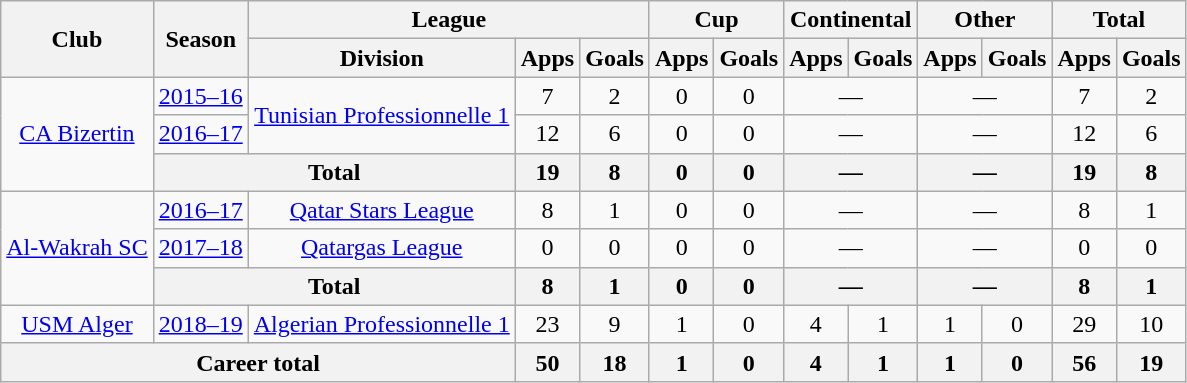<table class="wikitable" style="text-align:center">
<tr>
<th rowspan="2">Club</th>
<th rowspan="2">Season</th>
<th colspan="3">League</th>
<th colspan="2">Cup</th>
<th colspan="2">Continental</th>
<th colspan="2">Other</th>
<th colspan="2">Total</th>
</tr>
<tr>
<th>Division</th>
<th>Apps</th>
<th>Goals</th>
<th>Apps</th>
<th>Goals</th>
<th>Apps</th>
<th>Goals</th>
<th>Apps</th>
<th>Goals</th>
<th>Apps</th>
<th>Goals</th>
</tr>
<tr>
<td rowspan="3"><a href='#'>CA Bizertin</a></td>
<td><a href='#'>2015–16</a></td>
<td rowspan="2"><a href='#'>Tunisian Professionnelle 1</a></td>
<td>7</td>
<td>2</td>
<td>0</td>
<td>0</td>
<td colspan="2">—</td>
<td colspan="2">—</td>
<td>7</td>
<td>2</td>
</tr>
<tr>
<td><a href='#'>2016–17</a></td>
<td>12</td>
<td>6</td>
<td>0</td>
<td>0</td>
<td colspan="2">—</td>
<td colspan="2">—</td>
<td>12</td>
<td>6</td>
</tr>
<tr>
<th colspan="2">Total</th>
<th>19</th>
<th>8</th>
<th>0</th>
<th>0</th>
<th colspan="2">—</th>
<th colspan="2">—</th>
<th>19</th>
<th>8</th>
</tr>
<tr>
<td rowspan="3"><a href='#'>Al-Wakrah SC</a></td>
<td><a href='#'>2016–17</a></td>
<td><a href='#'>Qatar Stars League</a></td>
<td>8</td>
<td>1</td>
<td>0</td>
<td>0</td>
<td colspan="2">—</td>
<td colspan="2">—</td>
<td>8</td>
<td>1</td>
</tr>
<tr>
<td><a href='#'>2017–18</a></td>
<td><a href='#'>Qatargas League</a></td>
<td>0</td>
<td>0</td>
<td>0</td>
<td>0</td>
<td colspan="2">—</td>
<td colspan="2">—</td>
<td>0</td>
<td>0</td>
</tr>
<tr>
<th colspan="2">Total</th>
<th>8</th>
<th>1</th>
<th>0</th>
<th>0</th>
<th colspan="2">—</th>
<th colspan="2">—</th>
<th>8</th>
<th>1</th>
</tr>
<tr>
<td><a href='#'>USM Alger</a></td>
<td><a href='#'>2018–19</a></td>
<td><a href='#'>Algerian Professionnelle 1</a></td>
<td>23</td>
<td>9</td>
<td>1</td>
<td>0</td>
<td>4</td>
<td>1</td>
<td>1</td>
<td>0</td>
<td>29</td>
<td>10</td>
</tr>
<tr>
<th colspan="3">Career total</th>
<th>50</th>
<th>18</th>
<th>1</th>
<th>0</th>
<th>4</th>
<th>1</th>
<th>1</th>
<th>0</th>
<th>56</th>
<th>19</th>
</tr>
</table>
